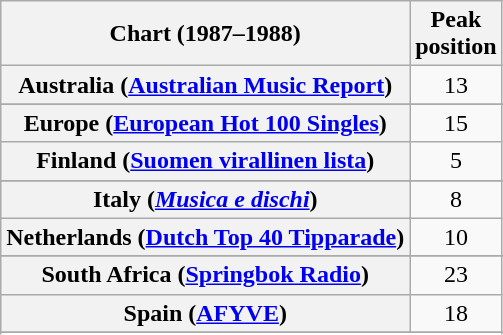<table class="wikitable sortable plainrowheaders" style="text-align:center">
<tr>
<th scope="col">Chart (1987–1988)</th>
<th scope="col">Peak<br>position</th>
</tr>
<tr>
<th scope="row">Australia (<a href='#'>Australian Music Report</a>)</th>
<td>13</td>
</tr>
<tr>
</tr>
<tr>
<th scope="row">Europe (<a href='#'>European Hot 100 Singles</a>)</th>
<td>15</td>
</tr>
<tr>
<th scope="row">Finland (<a href='#'>Suomen virallinen lista</a>)</th>
<td>5</td>
</tr>
<tr>
</tr>
<tr>
<th scope="row">Italy (<em><a href='#'>Musica e dischi</a></em>)</th>
<td>8</td>
</tr>
<tr>
<th scope="row">Netherlands (<a href='#'>Dutch Top 40 Tipparade</a>)</th>
<td>10</td>
</tr>
<tr>
</tr>
<tr>
</tr>
<tr>
</tr>
<tr>
<th scope="row">South Africa (<a href='#'>Springbok Radio</a>)</th>
<td>23</td>
</tr>
<tr>
<th scope="row">Spain (<a href='#'>AFYVE</a>)</th>
<td>18</td>
</tr>
<tr>
</tr>
<tr>
</tr>
<tr>
</tr>
<tr>
</tr>
<tr>
</tr>
<tr>
</tr>
</table>
